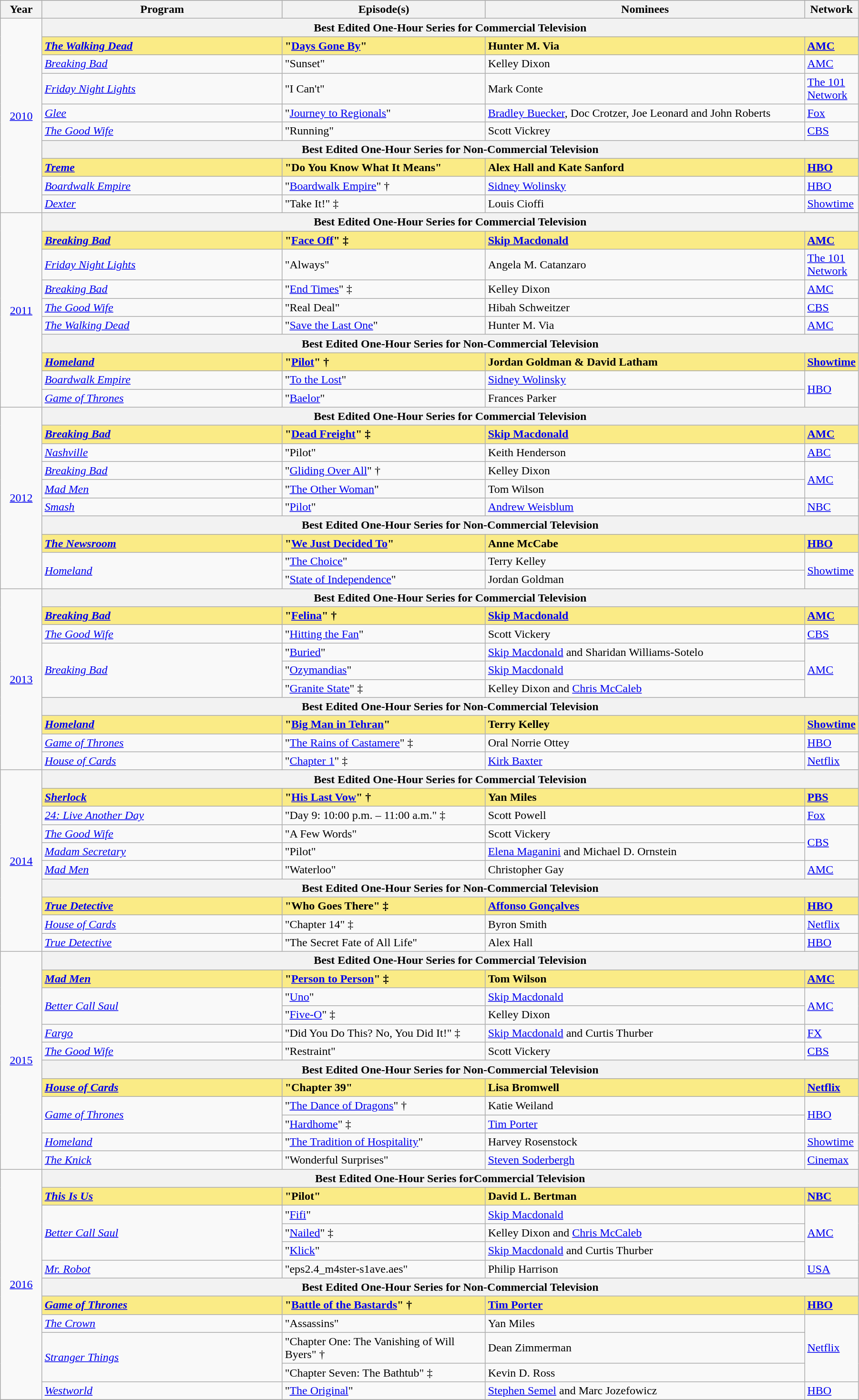<table class="wikitable" style="width:95%">
<tr bgcolor="#bebebe">
<th width="5%">Year</th>
<th width="30%">Program</th>
<th width="25%">Episode(s)</th>
<th width="40%">Nominees</th>
<th width="10%">Network</th>
</tr>
<tr>
<td rowspan=10 style="text-align:center"><a href='#'>2010</a><br></td>
<th colspan="4">Best Edited One-Hour Series for Commercial Television</th>
</tr>
<tr style="background:#FAEB86">
<td><strong><em><a href='#'>The Walking Dead</a></em></strong></td>
<td><strong>"<a href='#'>Days Gone By</a>"</strong></td>
<td><strong>Hunter M. Via</strong></td>
<td><strong><a href='#'>AMC</a></strong></td>
</tr>
<tr>
<td><em><a href='#'>Breaking Bad</a></em></td>
<td>"Sunset"</td>
<td>Kelley Dixon</td>
<td><a href='#'>AMC</a></td>
</tr>
<tr>
<td><em><a href='#'>Friday Night Lights</a></em></td>
<td>"I Can't"</td>
<td>Mark Conte</td>
<td><a href='#'>The 101 Network</a></td>
</tr>
<tr>
<td><em><a href='#'>Glee</a></em></td>
<td>"<a href='#'>Journey to Regionals</a>"</td>
<td><a href='#'>Bradley Buecker</a>, Doc Crotzer, Joe Leonard and John Roberts</td>
<td><a href='#'>Fox</a></td>
</tr>
<tr>
<td><em><a href='#'>The Good Wife</a></em></td>
<td>"Running"</td>
<td>Scott Vickrey</td>
<td><a href='#'>CBS</a></td>
</tr>
<tr>
<th colspan="4">Best Edited One-Hour Series for Non-Commercial Television</th>
</tr>
<tr style="background:#FAEB86">
<td><strong><em><a href='#'>Treme</a></em></strong></td>
<td><strong>"Do You Know What It Means"</strong></td>
<td><strong>Alex Hall and Kate Sanford</strong></td>
<td><strong><a href='#'>HBO</a></strong></td>
</tr>
<tr>
<td><em><a href='#'>Boardwalk Empire</a></em></td>
<td>"<a href='#'>Boardwalk Empire</a>" †</td>
<td><a href='#'>Sidney Wolinsky</a></td>
<td><a href='#'>HBO</a></td>
</tr>
<tr>
<td><em><a href='#'>Dexter</a></em></td>
<td>"Take It!" ‡</td>
<td>Louis Cioffi</td>
<td><a href='#'>Showtime</a></td>
</tr>
<tr>
<td rowspan=10 style="text-align:center"><a href='#'>2011</a><br></td>
<th colspan="4">Best Edited One-Hour Series for Commercial Television</th>
</tr>
<tr style="background:#FAEB86">
<td><strong><em><a href='#'>Breaking Bad</a></em></strong></td>
<td><strong>"<a href='#'>Face Off</a>" ‡</strong></td>
<td><strong><a href='#'>Skip Macdonald</a></strong></td>
<td><strong><a href='#'>AMC</a></strong></td>
</tr>
<tr>
<td><em><a href='#'>Friday Night Lights</a></em></td>
<td>"Always"</td>
<td>Angela M. Catanzaro</td>
<td><a href='#'>The 101 Network</a></td>
</tr>
<tr>
<td><em><a href='#'>Breaking Bad</a></em></td>
<td>"<a href='#'>End Times</a>" ‡</td>
<td>Kelley Dixon</td>
<td><a href='#'>AMC</a></td>
</tr>
<tr>
<td><em><a href='#'>The Good Wife</a></em></td>
<td>"Real Deal"</td>
<td>Hibah Schweitzer</td>
<td><a href='#'>CBS</a></td>
</tr>
<tr>
<td><em><a href='#'>The Walking Dead</a></em></td>
<td>"<a href='#'>Save the Last One</a>"</td>
<td>Hunter M. Via</td>
<td><a href='#'>AMC</a></td>
</tr>
<tr>
<th colspan="4">Best Edited One-Hour Series for Non-Commercial Television</th>
</tr>
<tr style="background:#FAEB86">
<td><strong><em><a href='#'>Homeland</a></em></strong></td>
<td><strong>"<a href='#'>Pilot</a>" †</strong></td>
<td><strong>Jordan Goldman & David Latham</strong></td>
<td><strong><a href='#'>Showtime</a></strong></td>
</tr>
<tr>
<td><em><a href='#'>Boardwalk Empire</a></em></td>
<td>"<a href='#'>To the Lost</a>"</td>
<td><a href='#'>Sidney Wolinsky</a></td>
<td rowspan="2"><a href='#'>HBO</a></td>
</tr>
<tr>
<td><em><a href='#'>Game of Thrones</a></em></td>
<td>"<a href='#'>Baelor</a>"</td>
<td>Frances Parker</td>
</tr>
<tr>
<td rowspan=10 style="text-align:center"><a href='#'>2012</a><br></td>
<th colspan="4">Best Edited One-Hour Series for Commercial Television</th>
</tr>
<tr style="background:#FAEB86">
<td><strong><em><a href='#'>Breaking Bad</a></em></strong></td>
<td><strong>"<a href='#'>Dead Freight</a>" ‡</strong></td>
<td><strong><a href='#'>Skip Macdonald</a></strong></td>
<td><strong><a href='#'>AMC</a></strong></td>
</tr>
<tr>
<td><em><a href='#'>Nashville</a></em></td>
<td>"Pilot"</td>
<td>Keith Henderson</td>
<td><a href='#'>ABC</a></td>
</tr>
<tr>
<td><em><a href='#'>Breaking Bad</a></em></td>
<td>"<a href='#'>Gliding Over All</a>" †</td>
<td>Kelley Dixon</td>
<td rowspan="2"><a href='#'>AMC</a></td>
</tr>
<tr>
<td><em><a href='#'>Mad Men</a></em></td>
<td>"<a href='#'>The Other Woman</a>"</td>
<td>Tom Wilson</td>
</tr>
<tr>
<td><em><a href='#'>Smash</a></em></td>
<td>"<a href='#'>Pilot</a>"</td>
<td><a href='#'>Andrew Weisblum</a></td>
<td><a href='#'>NBC</a></td>
</tr>
<tr>
<th colspan="4">Best Edited One-Hour Series for Non-Commercial Television</th>
</tr>
<tr style="background:#FAEB86">
<td><strong><em><a href='#'>The Newsroom</a></em></strong></td>
<td><strong>"<a href='#'>We Just Decided To</a>"</strong></td>
<td><strong>Anne McCabe</strong></td>
<td><strong><a href='#'>HBO</a></strong></td>
</tr>
<tr>
<td rowspan="2"><em><a href='#'>Homeland</a></em></td>
<td>"<a href='#'>The Choice</a>"</td>
<td>Terry Kelley</td>
<td rowspan="2"><a href='#'>Showtime</a></td>
</tr>
<tr>
<td>"<a href='#'>State of Independence</a>"</td>
<td>Jordan Goldman</td>
</tr>
<tr>
<td rowspan=10 style="text-align:center"><a href='#'>2013</a><br></td>
<th colspan="4">Best Edited One-Hour Series for Commercial Television</th>
</tr>
<tr style="background:#FAEB86">
<td><strong><em><a href='#'>Breaking Bad</a></em></strong></td>
<td><strong>"<a href='#'>Felina</a>" †</strong></td>
<td><strong><a href='#'>Skip Macdonald</a></strong></td>
<td><strong><a href='#'>AMC</a></strong></td>
</tr>
<tr>
<td><em><a href='#'>The Good Wife</a></em></td>
<td>"<a href='#'>Hitting the Fan</a>"</td>
<td>Scott Vickery</td>
<td><a href='#'>CBS</a></td>
</tr>
<tr>
<td rowspan="3"><em><a href='#'>Breaking Bad</a></em></td>
<td>"<a href='#'>Buried</a>"</td>
<td><a href='#'>Skip Macdonald</a> and Sharidan Williams-Sotelo</td>
<td rowspan="3"><a href='#'>AMC</a></td>
</tr>
<tr>
<td>"<a href='#'>Ozymandias</a>"</td>
<td><a href='#'>Skip Macdonald</a></td>
</tr>
<tr>
<td>"<a href='#'>Granite State</a>" ‡</td>
<td>Kelley Dixon and <a href='#'>Chris McCaleb</a></td>
</tr>
<tr>
<th colspan="4">Best Edited One-Hour Series for Non-Commercial Television</th>
</tr>
<tr style="background:#FAEB86">
<td><strong><em><a href='#'>Homeland</a></em></strong></td>
<td><strong>"<a href='#'>Big Man in Tehran</a>"</strong></td>
<td><strong>Terry Kelley</strong></td>
<td><strong><a href='#'>Showtime</a></strong></td>
</tr>
<tr>
<td><em><a href='#'>Game of Thrones</a></em></td>
<td>"<a href='#'>The Rains of Castamere</a>" ‡</td>
<td>Oral Norrie Ottey</td>
<td><a href='#'>HBO</a></td>
</tr>
<tr>
<td><em><a href='#'>House of Cards</a></em></td>
<td>"<a href='#'>Chapter 1</a>" ‡</td>
<td><a href='#'>Kirk Baxter</a></td>
<td><a href='#'>Netflix</a></td>
</tr>
<tr>
<td rowspan=10 style="text-align:center"><a href='#'>2014</a><br></td>
<th colspan="4">Best Edited One-Hour Series for Commercial Television</th>
</tr>
<tr style="background:#FAEB86">
<td><strong><em><a href='#'>Sherlock</a></em></strong></td>
<td><strong>"<a href='#'>His Last Vow</a>" †</strong></td>
<td><strong>Yan Miles</strong></td>
<td><strong><a href='#'>PBS</a></strong></td>
</tr>
<tr>
<td><em><a href='#'>24: Live Another Day</a></em></td>
<td>"Day 9: 10:00 p.m. – 11:00 a.m." ‡</td>
<td>Scott Powell</td>
<td><a href='#'>Fox</a></td>
</tr>
<tr>
<td><em><a href='#'>The Good Wife</a></em></td>
<td>"A Few Words"</td>
<td>Scott Vickery</td>
<td rowspan="2"><a href='#'>CBS</a></td>
</tr>
<tr>
<td><em><a href='#'>Madam Secretary</a></em></td>
<td>"Pilot"</td>
<td><a href='#'>Elena Maganini</a> and Michael D. Ornstein</td>
</tr>
<tr>
<td><em><a href='#'>Mad Men</a></em></td>
<td>"Waterloo"</td>
<td>Christopher Gay</td>
<td><a href='#'>AMC</a></td>
</tr>
<tr>
<th colspan="4">Best Edited One-Hour Series for Non-Commercial Television</th>
</tr>
<tr style="background:#FAEB86">
<td><strong><em><a href='#'>True Detective</a></em></strong></td>
<td><strong>"Who Goes There" ‡</strong></td>
<td><strong><a href='#'>Affonso Gonçalves</a></strong></td>
<td><strong><a href='#'>HBO</a></strong></td>
</tr>
<tr>
<td><em><a href='#'>House of Cards</a></em></td>
<td>"Chapter 14" ‡</td>
<td>Byron Smith</td>
<td><a href='#'>Netflix</a></td>
</tr>
<tr>
<td><em><a href='#'>True Detective</a></em></td>
<td>"The Secret Fate of All Life"</td>
<td>Alex Hall</td>
<td><a href='#'>HBO</a></td>
</tr>
<tr>
<td rowspan=12 style="text-align:center"><a href='#'>2015</a><br></td>
<th colspan="4">Best Edited One-Hour Series for Commercial Television</th>
</tr>
<tr style="background:#FAEB86">
<td><strong><em><a href='#'>Mad Men</a></em></strong></td>
<td><strong>"<a href='#'>Person to Person</a>" ‡</strong></td>
<td><strong>Tom Wilson</strong></td>
<td><strong><a href='#'>AMC</a></strong></td>
</tr>
<tr>
<td rowspan="2"><em><a href='#'>Better Call Saul</a></em></td>
<td>"<a href='#'>Uno</a>"</td>
<td><a href='#'>Skip Macdonald</a></td>
<td rowspan="2"><a href='#'>AMC</a></td>
</tr>
<tr>
<td>"<a href='#'>Five-O</a>" ‡</td>
<td>Kelley Dixon</td>
</tr>
<tr>
<td><em><a href='#'>Fargo</a></em></td>
<td>"Did You Do This? No, You Did It!" ‡</td>
<td><a href='#'>Skip Macdonald</a> and Curtis Thurber</td>
<td><a href='#'>FX</a></td>
</tr>
<tr>
<td><em><a href='#'>The Good Wife</a></em></td>
<td>"Restraint"</td>
<td>Scott Vickery</td>
<td><a href='#'>CBS</a></td>
</tr>
<tr>
<th colspan="4">Best Edited One-Hour Series for Non-Commercial Television</th>
</tr>
<tr style="background:#FAEB86">
<td><strong><em><a href='#'>House of Cards</a></em></strong></td>
<td><strong>"Chapter 39"</strong></td>
<td><strong>Lisa Bromwell</strong></td>
<td><strong><a href='#'>Netflix</a></strong></td>
</tr>
<tr>
<td rowspan="2"><em><a href='#'>Game of Thrones</a></em></td>
<td>"<a href='#'>The Dance of Dragons</a>" †</td>
<td>Katie Weiland</td>
<td rowspan="2"><a href='#'>HBO</a></td>
</tr>
<tr>
<td>"<a href='#'>Hardhome</a>" ‡</td>
<td><a href='#'>Tim Porter</a></td>
</tr>
<tr>
<td><em><a href='#'>Homeland</a></em></td>
<td>"<a href='#'>The Tradition of Hospitality</a>"</td>
<td>Harvey Rosenstock</td>
<td><a href='#'>Showtime</a></td>
</tr>
<tr>
<td><em><a href='#'>The Knick</a></em></td>
<td>"Wonderful Surprises"</td>
<td><a href='#'>Steven Soderbergh</a></td>
<td><a href='#'>Cinemax</a></td>
</tr>
<tr>
<td rowspan=12 style="text-align:center"><a href='#'>2016</a><br></td>
<th colspan="4">Best Edited One-Hour Series forCommercial Television</th>
</tr>
<tr style="background:#FAEB86">
<td><strong><em><a href='#'>This Is Us</a></em></strong></td>
<td><strong>"Pilot"</strong></td>
<td><strong>David L. Bertman</strong></td>
<td><strong><a href='#'>NBC</a></strong></td>
</tr>
<tr>
<td rowspan="3"><em><a href='#'>Better Call Saul</a></em></td>
<td>"<a href='#'>Fifi</a>"</td>
<td><a href='#'>Skip Macdonald</a></td>
<td rowspan="3"><a href='#'>AMC</a></td>
</tr>
<tr>
<td>"<a href='#'>Nailed</a>" ‡</td>
<td>Kelley Dixon and <a href='#'>Chris McCaleb</a></td>
</tr>
<tr>
<td>"<a href='#'>Klick</a>"</td>
<td><a href='#'>Skip Macdonald</a> and Curtis Thurber</td>
</tr>
<tr>
<td><em><a href='#'>Mr. Robot</a></em></td>
<td>"eps2.4_m4ster-s1ave.aes"</td>
<td>Philip Harrison</td>
<td><a href='#'>USA</a></td>
</tr>
<tr>
<th colspan="4">Best Edited One-Hour Series for Non-Commercial Television</th>
</tr>
<tr style="background:#FAEB86">
<td><strong><em><a href='#'>Game of Thrones</a></em></strong></td>
<td><strong>"<a href='#'>Battle of the Bastards</a>" †</strong></td>
<td><strong><a href='#'>Tim Porter</a></strong></td>
<td><strong><a href='#'>HBO</a></strong></td>
</tr>
<tr>
<td><em><a href='#'>The Crown</a></em></td>
<td>"Assassins"</td>
<td>Yan Miles</td>
<td rowspan="3"><a href='#'>Netflix</a></td>
</tr>
<tr>
<td rowspan="2"><em><a href='#'>Stranger Things</a></em></td>
<td>"Chapter One: The Vanishing of Will Byers" †</td>
<td>Dean Zimmerman</td>
</tr>
<tr>
<td>"Chapter Seven: The Bathtub" ‡</td>
<td>Kevin D. Ross</td>
</tr>
<tr>
<td><em><a href='#'>Westworld</a></em></td>
<td>"<a href='#'>The Original</a>"</td>
<td><a href='#'>Stephen Semel</a> and Marc Jozefowicz</td>
<td><a href='#'>HBO</a></td>
</tr>
<tr>
</tr>
</table>
